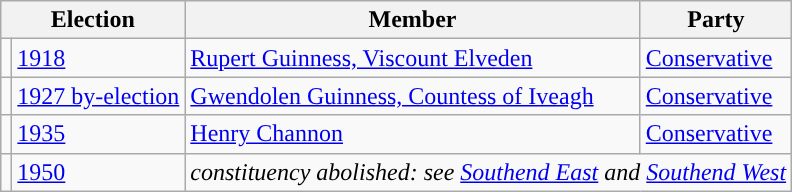<table class="wikitable">
<tr>
<th colspan="2">Election</th>
<th>Member</th>
<th>Party</th>
</tr>
<tr>
<td style="color:inherit;background-color: "></td>
<td><a href='#'>1918</a></td>
<td><a href='#'>Rupert Guinness, Viscount Elveden</a></td>
<td><a href='#'>Conservative</a></td>
</tr>
<tr>
<td style="color:inherit;background-color: "></td>
<td><a href='#'>1927 by-election</a></td>
<td><a href='#'>Gwendolen Guinness, Countess of Iveagh</a></td>
<td><a href='#'>Conservative</a></td>
</tr>
<tr>
<td style="color:inherit;background-color: "></td>
<td><a href='#'>1935</a></td>
<td><a href='#'>Henry Channon</a></td>
<td><a href='#'>Conservative</a></td>
</tr>
<tr>
<td></td>
<td><a href='#'>1950</a></td>
<td colspan="2"><em>constituency abolished: see <a href='#'>Southend East</a> and <a href='#'>Southend West</a></em></td>
</tr>
</table>
